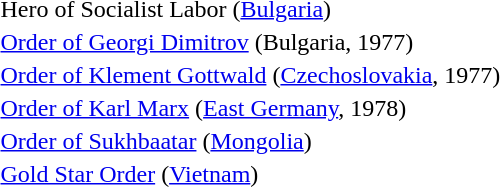<table>
<tr>
<td></td>
<td>Hero of Socialist Labor (<a href='#'>Bulgaria</a>)</td>
</tr>
<tr>
<td></td>
<td><a href='#'>Order of Georgi Dimitrov</a> (Bulgaria, 1977)</td>
</tr>
<tr>
<td></td>
<td><a href='#'>Order of Klement Gottwald</a> (<a href='#'>Czechoslovakia</a>, 1977)</td>
</tr>
<tr>
<td></td>
<td><a href='#'>Order of Karl Marx</a> (<a href='#'>East Germany</a>, 1978)</td>
</tr>
<tr>
<td></td>
<td><a href='#'>Order of Sukhbaatar</a> (<a href='#'>Mongolia</a>)</td>
</tr>
<tr>
<td></td>
<td><a href='#'>Gold Star Order</a> (<a href='#'>Vietnam</a>)</td>
</tr>
</table>
